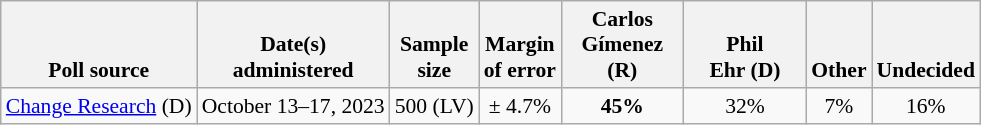<table class="wikitable" style="font-size:90%;text-align:center;">
<tr style="vertical-align:bottom">
<th>Poll source</th>
<th>Date(s)<br>administered</th>
<th>Sample<br>size</th>
<th>Margin<br>of error</th>
<th style="width:75px;">Carlos<br>Gímenez (R)</th>
<th style="width:75px;">Phil<br>Ehr (D)</th>
<th>Other</th>
<th>Undecided</th>
</tr>
<tr>
<td style="text-align:left;"><a href='#'>Change Research</a> (D)</td>
<td>October 13–17, 2023</td>
<td>500 (LV)</td>
<td>± 4.7%</td>
<td><strong>45%</strong></td>
<td>32%</td>
<td>7%</td>
<td>16%</td>
</tr>
</table>
